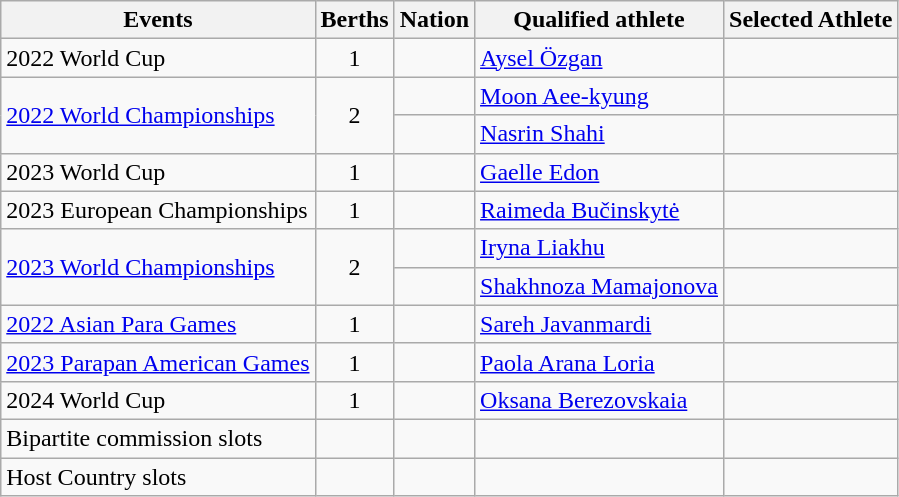<table class="wikitable">
<tr>
<th>Events</th>
<th>Berths</th>
<th>Nation</th>
<th>Qualified athlete</th>
<th>Selected Athlete</th>
</tr>
<tr>
<td>2022 World Cup</td>
<td align=center>1</td>
<td></td>
<td><a href='#'>Aysel Özgan</a></td>
<td></td>
</tr>
<tr>
<td rowspan="2"><a href='#'>2022 World Championships</a></td>
<td rowspan="2" align=center>2</td>
<td></td>
<td><a href='#'>Moon Aee-kyung</a></td>
<td></td>
</tr>
<tr>
<td></td>
<td><a href='#'>Nasrin Shahi</a></td>
<td></td>
</tr>
<tr>
<td>2023 World Cup</td>
<td align=center>1</td>
<td></td>
<td><a href='#'>Gaelle Edon</a></td>
<td></td>
</tr>
<tr>
<td>2023 European Championships</td>
<td align=center>1</td>
<td></td>
<td><a href='#'>Raimeda Bučinskytė</a></td>
<td></td>
</tr>
<tr>
<td rowspan="2"><a href='#'>2023 World Championships</a></td>
<td rowspan="2" align=center>2</td>
<td></td>
<td><a href='#'>Iryna Liakhu</a></td>
<td></td>
</tr>
<tr>
<td></td>
<td><a href='#'>Shakhnoza Mamajonova</a></td>
<td></td>
</tr>
<tr>
<td><a href='#'>2022 Asian Para Games</a></td>
<td align=center>1</td>
<td></td>
<td><a href='#'>Sareh Javanmardi</a></td>
<td></td>
</tr>
<tr>
<td><a href='#'>2023 Parapan American Games</a></td>
<td align=center>1</td>
<td></td>
<td><a href='#'>Paola Arana Loria</a></td>
<td></td>
</tr>
<tr>
<td>2024 World Cup</td>
<td align=center>1</td>
<td></td>
<td><a href='#'>Oksana Berezovskaia</a></td>
<td></td>
</tr>
<tr>
<td>Bipartite commission slots</td>
<td></td>
<td></td>
<td></td>
<td></td>
</tr>
<tr>
<td>Host Country slots</td>
<td></td>
<td></td>
<td></td>
<td></td>
</tr>
</table>
